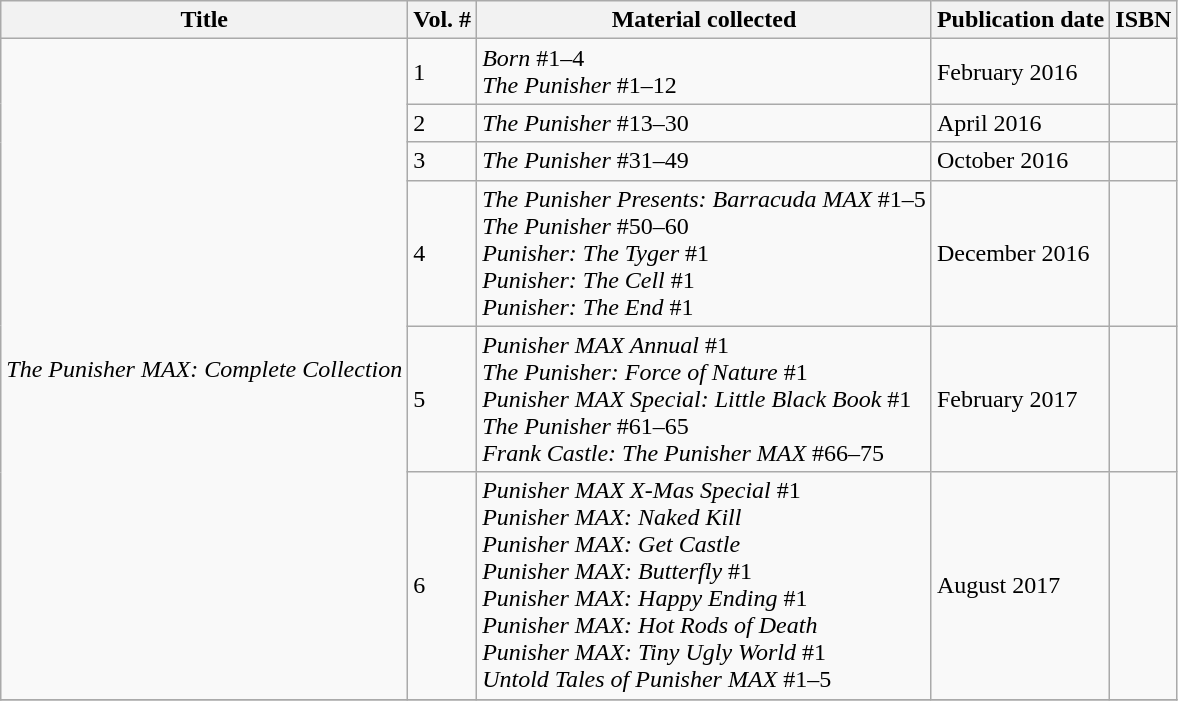<table class="wikitable">
<tr>
<th>Title</th>
<th>Vol. #</th>
<th>Material collected</th>
<th>Publication date</th>
<th>ISBN</th>
</tr>
<tr>
<td rowspan="6"><em>The Punisher MAX: Complete Collection</em></td>
<td>1</td>
<td><em>Born</em> #1–4<br><em>The Punisher</em> #1–12</td>
<td>February 2016</td>
<td></td>
</tr>
<tr>
<td>2</td>
<td><em>The Punisher</em> #13–30</td>
<td>April 2016</td>
<td></td>
</tr>
<tr>
<td>3</td>
<td><em>The Punisher</em> #31–49</td>
<td>October 2016</td>
<td></td>
</tr>
<tr>
<td>4</td>
<td><em>The Punisher Presents: Barracuda MAX</em> #1–5<br><em>The Punisher</em> #50–60<br><em>Punisher: The Tyger</em> #1<br><em>Punisher: The Cell</em> #1<br><em>Punisher: The End</em> #1</td>
<td>December 2016</td>
<td></td>
</tr>
<tr>
<td>5</td>
<td><em>Punisher MAX Annual</em> #1<br><em>The Punisher: Force of Nature</em> #1<br><em>Punisher MAX Special: Little Black Book</em> #1<br><em>The Punisher</em> #61–65<br><em>Frank Castle: The Punisher MAX</em> #66–75</td>
<td>February 2017</td>
<td></td>
</tr>
<tr>
<td>6</td>
<td><em>Punisher MAX X-Mas Special</em> #1<br><em>Punisher MAX: Naked Kill</em><br><em>Punisher MAX: Get Castle</em><br><em>Punisher MAX: Butterfly</em> #1<br><em>Punisher MAX: Happy Ending</em> #1<br><em>Punisher MAX: Hot Rods of Death</em><br><em>Punisher MAX: Tiny Ugly World</em> #1<br><em>Untold Tales of Punisher MAX</em> #1–5</td>
<td>August 2017</td>
<td></td>
</tr>
<tr>
</tr>
</table>
